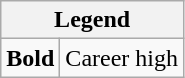<table class="wikitable">
<tr>
<th colspan="2">Legend</th>
</tr>
<tr>
<td><strong>Bold</strong></td>
<td>Career high</td>
</tr>
</table>
